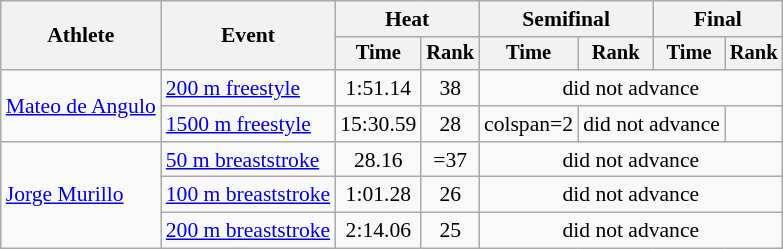<table class=wikitable style="font-size:90%">
<tr>
<th rowspan="2">Athlete</th>
<th rowspan="2">Event</th>
<th colspan="2">Heat</th>
<th colspan="2">Semifinal</th>
<th colspan="2">Final</th>
</tr>
<tr style="font-size:95%">
<th>Time</th>
<th>Rank</th>
<th>Time</th>
<th>Rank</th>
<th>Time</th>
<th>Rank</th>
</tr>
<tr align=center>
<td align=left rowspan=2><a href='#'>Mateo de Angulo</a></td>
<td align=left><a href='#'>200 m freestyle</a></td>
<td>1:51.14</td>
<td>38</td>
<td colspan=4>did not advance</td>
</tr>
<tr align=center>
<td align=left><a href='#'>1500 m freestyle</a></td>
<td>15:30.59</td>
<td>28</td>
<td>colspan=2 </td>
<td colspan=2>did not advance</td>
</tr>
<tr align=center>
<td align=left rowspan=3><a href='#'>Jorge Murillo</a></td>
<td align=left><a href='#'>50 m breaststroke</a></td>
<td>28.16</td>
<td>=37</td>
<td colspan=4>did not advance</td>
</tr>
<tr align=center>
<td align=left><a href='#'>100 m breaststroke</a></td>
<td>1:01.28</td>
<td>26</td>
<td colspan=4>did not advance</td>
</tr>
<tr align=center>
<td align=left><a href='#'>200 m breaststroke</a></td>
<td>2:14.06</td>
<td>25</td>
<td colspan=4>did not advance</td>
</tr>
</table>
